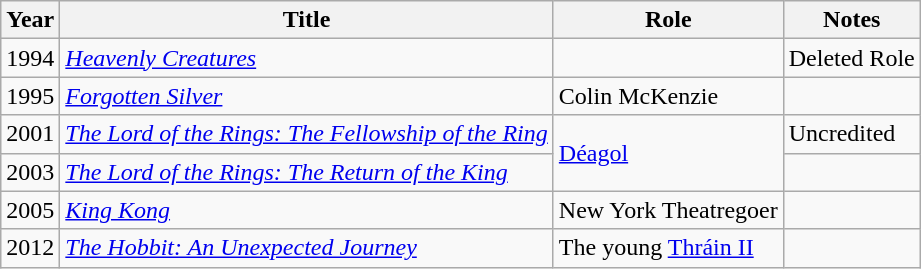<table class="wikitable sortable">
<tr>
<th>Year</th>
<th>Title</th>
<th>Role</th>
<th class="unsortable">Notes</th>
</tr>
<tr>
<td>1994</td>
<td><em><a href='#'>Heavenly Creatures</a></em></td>
<td></td>
<td>Deleted Role</td>
</tr>
<tr>
<td>1995</td>
<td><em><a href='#'>Forgotten Silver</a></em></td>
<td>Colin McKenzie</td>
<td></td>
</tr>
<tr>
<td>2001</td>
<td><em><a href='#'>The Lord of the Rings: The Fellowship of the Ring</a></em></td>
<td rowspan="2"><a href='#'>Déagol</a></td>
<td>Uncredited</td>
</tr>
<tr>
<td>2003</td>
<td><em><a href='#'>The Lord of the Rings: The Return of the King</a></em></td>
<td></td>
</tr>
<tr>
<td>2005</td>
<td><em><a href='#'>King Kong</a></em></td>
<td>New York Theatregoer</td>
<td></td>
</tr>
<tr>
<td>2012</td>
<td><em><a href='#'>The Hobbit: An Unexpected Journey</a></em></td>
<td>The young <a href='#'>Thráin II</a></td>
<td></td>
</tr>
</table>
